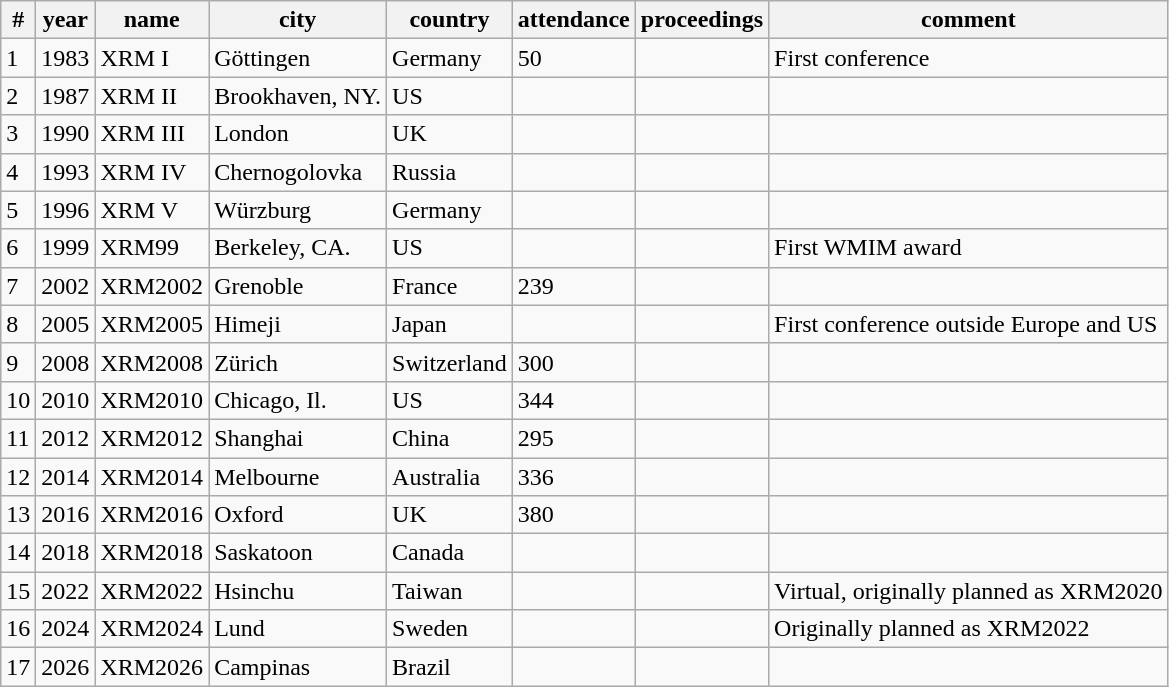<table class="wikitable sortable">
<tr>
<th>#</th>
<th>year</th>
<th>name</th>
<th>city</th>
<th>country</th>
<th>attendance</th>
<th>proceedings</th>
<th>comment</th>
</tr>
<tr>
<td>1</td>
<td>1983</td>
<td>XRM I</td>
<td>Göttingen</td>
<td>Germany</td>
<td>50 </td>
<td></td>
<td>First conference</td>
</tr>
<tr>
<td>2</td>
<td>1987</td>
<td>XRM II</td>
<td>Brookhaven, NY.</td>
<td>US</td>
<td></td>
<td></td>
<td></td>
</tr>
<tr>
<td>3</td>
<td>1990</td>
<td>XRM III</td>
<td>London</td>
<td>UK</td>
<td></td>
<td></td>
<td></td>
</tr>
<tr>
<td>4</td>
<td>1993</td>
<td>XRM IV</td>
<td>Chernogolovka</td>
<td>Russia</td>
<td></td>
<td></td>
<td></td>
</tr>
<tr>
<td>5</td>
<td>1996</td>
<td>XRM V</td>
<td>Würzburg</td>
<td>Germany</td>
<td></td>
<td></td>
<td></td>
</tr>
<tr>
<td>6</td>
<td>1999</td>
<td>XRM99</td>
<td>Berkeley, CA.</td>
<td>US</td>
<td></td>
<td></td>
<td>First WMIM award</td>
</tr>
<tr>
<td>7</td>
<td>2002</td>
<td>XRM2002</td>
<td>Grenoble</td>
<td>France</td>
<td>239</td>
<td></td>
<td></td>
</tr>
<tr>
<td>8</td>
<td>2005</td>
<td>XRM2005</td>
<td>Himeji</td>
<td>Japan</td>
<td></td>
<td></td>
<td>First conference outside Europe and US</td>
</tr>
<tr>
<td>9</td>
<td>2008</td>
<td>XRM2008</td>
<td>Zürich</td>
<td>Switzerland</td>
<td>300</td>
<td></td>
<td></td>
</tr>
<tr>
<td>10</td>
<td>2010</td>
<td>XRM2010</td>
<td>Chicago, Il.</td>
<td>US</td>
<td>344</td>
<td></td>
<td></td>
</tr>
<tr>
<td>11</td>
<td>2012</td>
<td>XRM2012</td>
<td>Shanghai</td>
<td>China</td>
<td>295</td>
<td></td>
<td></td>
</tr>
<tr>
<td>12</td>
<td>2014</td>
<td>XRM2014</td>
<td>Melbourne</td>
<td>Australia</td>
<td>336</td>
<td></td>
<td></td>
</tr>
<tr>
<td>13</td>
<td>2016</td>
<td>XRM2016</td>
<td>Oxford</td>
<td>UK</td>
<td>380</td>
<td></td>
<td></td>
</tr>
<tr>
<td>14</td>
<td>2018</td>
<td>XRM2018</td>
<td>Saskatoon</td>
<td>Canada</td>
<td></td>
<td></td>
<td></td>
</tr>
<tr>
<td>15</td>
<td>2022</td>
<td>XRM2022</td>
<td>Hsinchu</td>
<td>Taiwan</td>
<td></td>
<td></td>
<td>Virtual, originally planned as XRM2020</td>
</tr>
<tr>
<td>16</td>
<td>2024</td>
<td>XRM2024</td>
<td>Lund</td>
<td>Sweden</td>
<td></td>
<td></td>
<td>Originally planned as XRM2022</td>
</tr>
<tr>
<td>17</td>
<td>2026</td>
<td>XRM2026</td>
<td>Campinas</td>
<td>Brazil</td>
<td></td>
<td></td>
<td></td>
</tr>
</table>
